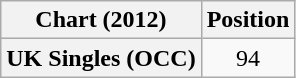<table class="wikitable plainrowheaders" style="text-align:center">
<tr>
<th scope="col">Chart (2012)</th>
<th scope="col">Position</th>
</tr>
<tr>
<th scope="row">UK Singles (OCC)</th>
<td>94</td>
</tr>
</table>
